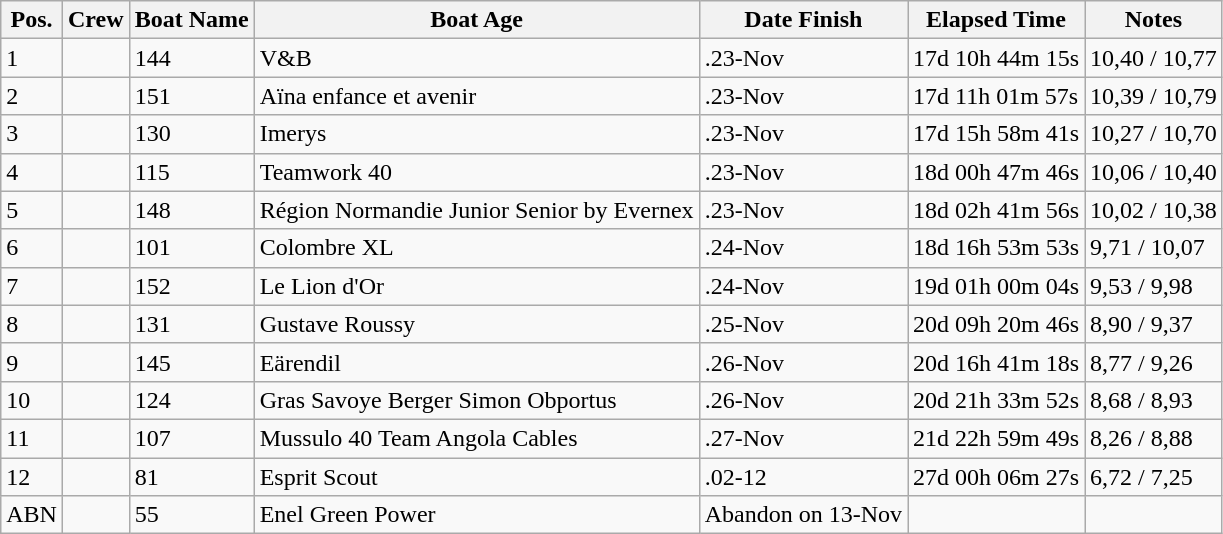<table class="wikitable sortable">
<tr>
<th>Pos.</th>
<th>Crew</th>
<th>Boat Name</th>
<th>Boat Age</th>
<th>Date Finish</th>
<th>Elapsed Time</th>
<th>Notes</th>
</tr>
<tr>
<td>1</td>
<td><br></td>
<td>144</td>
<td>V&B</td>
<td>.23-Nov</td>
<td>17d 10h 44m 15s</td>
<td>10,40 / 10,77</td>
</tr>
<tr>
<td>2</td>
<td><br></td>
<td>151</td>
<td>Aïna enfance et avenir</td>
<td>.23-Nov</td>
<td>17d 11h 01m 57s</td>
<td>10,39 / 10,79</td>
</tr>
<tr>
<td>3</td>
<td><br></td>
<td>130</td>
<td>Imerys</td>
<td>.23-Nov</td>
<td>17d 15h 58m 41s</td>
<td>10,27 / 10,70</td>
</tr>
<tr>
<td>4</td>
<td><br></td>
<td>115</td>
<td>Teamwork 40</td>
<td>.23-Nov</td>
<td>18d 00h 47m 46s</td>
<td>10,06 / 10,40</td>
</tr>
<tr>
<td>5</td>
<td><br></td>
<td>148</td>
<td>Région Normandie Junior Senior by Evernex</td>
<td>.23-Nov</td>
<td>18d 02h 41m 56s</td>
<td>10,02 / 10,38</td>
</tr>
<tr>
<td>6</td>
<td><br></td>
<td>101</td>
<td>Colombre XL</td>
<td>.24-Nov</td>
<td>18d 16h 53m 53s</td>
<td>9,71 / 10,07</td>
</tr>
<tr>
<td>7</td>
<td><br></td>
<td>152</td>
<td>Le Lion d'Or</td>
<td>.24-Nov</td>
<td>19d 01h 00m 04s</td>
<td>9,53 / 9,98</td>
</tr>
<tr>
<td>8</td>
<td><br></td>
<td>131</td>
<td>Gustave Roussy</td>
<td>.25-Nov</td>
<td>20d 09h 20m 46s</td>
<td>8,90 / 9,37</td>
</tr>
<tr>
<td>9</td>
<td><br></td>
<td>145</td>
<td>Eärendil</td>
<td>.26-Nov</td>
<td>20d 16h 41m 18s</td>
<td>8,77 / 9,26</td>
</tr>
<tr>
<td>10</td>
<td><br></td>
<td>124</td>
<td>Gras Savoye Berger Simon Obportus</td>
<td>.26-Nov</td>
<td>20d 21h 33m 52s</td>
<td>8,68 / 8,93</td>
</tr>
<tr>
<td>11</td>
<td><br></td>
<td>107</td>
<td>Mussulo 40 Team Angola Cables</td>
<td>.27-Nov</td>
<td>21d 22h 59m 49s</td>
<td>8,26 / 8,88</td>
</tr>
<tr>
<td>12</td>
<td><br></td>
<td>81</td>
<td>Esprit Scout</td>
<td>.02-12</td>
<td>27d 00h 06m 27s</td>
<td>6,72 / 7,25</td>
</tr>
<tr>
<td>ABN</td>
<td><br></td>
<td>55</td>
<td>Enel Green Power</td>
<td>Abandon on 13-Nov</td>
<td></td>
<td></td>
</tr>
</table>
